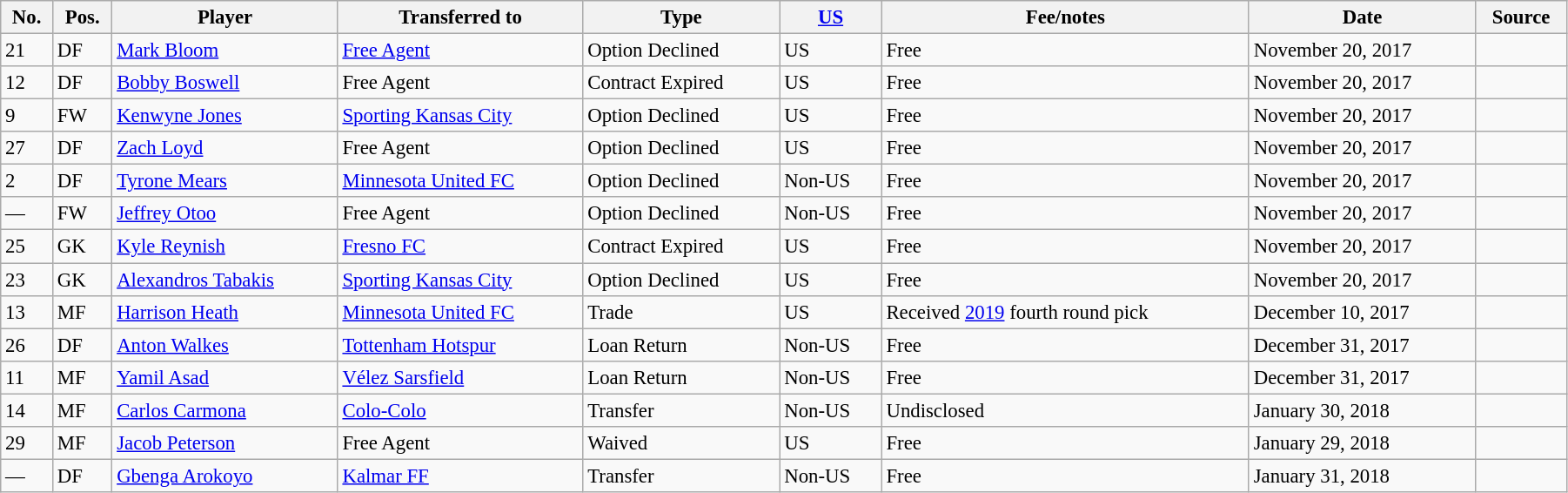<table class="wikitable sortable" style="width:95%; text-align:center; font-size:95%; text-align:left">
<tr>
<th><strong>No.</strong></th>
<th><strong>Pos.</strong></th>
<th><strong>Player</strong></th>
<th><strong>Transferred to</strong></th>
<th><strong>Type</strong></th>
<th><strong><a href='#'>US</a></strong></th>
<th><strong>Fee/notes</strong></th>
<th><strong>Date</strong></th>
<th><strong>Source</strong></th>
</tr>
<tr>
<td>21</td>
<td>DF</td>
<td> <a href='#'>Mark Bloom</a></td>
<td><a href='#'>Free Agent</a></td>
<td>Option Declined</td>
<td>US</td>
<td>Free</td>
<td>November 20, 2017</td>
<td></td>
</tr>
<tr>
<td>12</td>
<td>DF</td>
<td> <a href='#'>Bobby Boswell</a></td>
<td>Free Agent</td>
<td>Contract Expired</td>
<td>US</td>
<td>Free</td>
<td>November 20, 2017</td>
<td></td>
</tr>
<tr>
<td>9</td>
<td>FW</td>
<td> <a href='#'>Kenwyne Jones</a></td>
<td> <a href='#'>Sporting Kansas City</a></td>
<td>Option Declined</td>
<td>US</td>
<td>Free</td>
<td>November 20, 2017</td>
<td></td>
</tr>
<tr>
<td>27</td>
<td>DF</td>
<td> <a href='#'>Zach Loyd</a></td>
<td>Free Agent</td>
<td>Option Declined</td>
<td>US</td>
<td>Free</td>
<td>November 20, 2017</td>
<td></td>
</tr>
<tr>
<td>2</td>
<td>DF</td>
<td> <a href='#'>Tyrone Mears</a></td>
<td> <a href='#'>Minnesota United FC</a></td>
<td>Option Declined</td>
<td>Non-US</td>
<td>Free</td>
<td>November 20, 2017</td>
<td></td>
</tr>
<tr>
<td>—</td>
<td>FW</td>
<td> <a href='#'>Jeffrey Otoo</a></td>
<td>Free Agent</td>
<td>Option Declined</td>
<td>Non-US</td>
<td>Free</td>
<td>November 20, 2017</td>
<td></td>
</tr>
<tr>
<td>25</td>
<td>GK</td>
<td> <a href='#'>Kyle Reynish</a></td>
<td> <a href='#'>Fresno FC</a></td>
<td>Contract Expired</td>
<td>US</td>
<td>Free</td>
<td>November 20, 2017</td>
<td></td>
</tr>
<tr>
<td>23</td>
<td>GK</td>
<td> <a href='#'>Alexandros Tabakis</a></td>
<td> <a href='#'>Sporting Kansas City</a></td>
<td>Option Declined</td>
<td>US</td>
<td>Free</td>
<td>November 20, 2017</td>
<td></td>
</tr>
<tr>
<td>13</td>
<td>MF</td>
<td> <a href='#'>Harrison Heath</a></td>
<td> <a href='#'>Minnesota United FC</a></td>
<td>Trade</td>
<td>US</td>
<td>Received <a href='#'>2019</a> fourth round pick</td>
<td>December 10, 2017</td>
<td></td>
</tr>
<tr>
<td>26</td>
<td>DF</td>
<td> <a href='#'>Anton Walkes</a></td>
<td> <a href='#'>Tottenham Hotspur</a></td>
<td>Loan Return</td>
<td>Non-US</td>
<td>Free</td>
<td>December 31, 2017</td>
<td></td>
</tr>
<tr>
<td>11</td>
<td>MF</td>
<td> <a href='#'>Yamil Asad</a></td>
<td> <a href='#'>Vélez Sarsfield</a></td>
<td>Loan Return</td>
<td>Non-US</td>
<td>Free</td>
<td>December 31, 2017</td>
<td></td>
</tr>
<tr>
<td>14</td>
<td>MF</td>
<td> <a href='#'>Carlos Carmona</a></td>
<td> <a href='#'>Colo-Colo</a></td>
<td>Transfer</td>
<td>Non-US</td>
<td>Undisclosed</td>
<td>January 30, 2018</td>
<td></td>
</tr>
<tr>
<td>29</td>
<td>MF</td>
<td> <a href='#'>Jacob Peterson</a></td>
<td>Free Agent</td>
<td>Waived</td>
<td>US</td>
<td>Free</td>
<td>January 29, 2018</td>
<td></td>
</tr>
<tr>
<td>—</td>
<td>DF</td>
<td> <a href='#'>Gbenga Arokoyo</a></td>
<td> <a href='#'>Kalmar FF</a></td>
<td>Transfer</td>
<td>Non-US</td>
<td>Free</td>
<td>January 31, 2018</td>
<td></td>
</tr>
</table>
